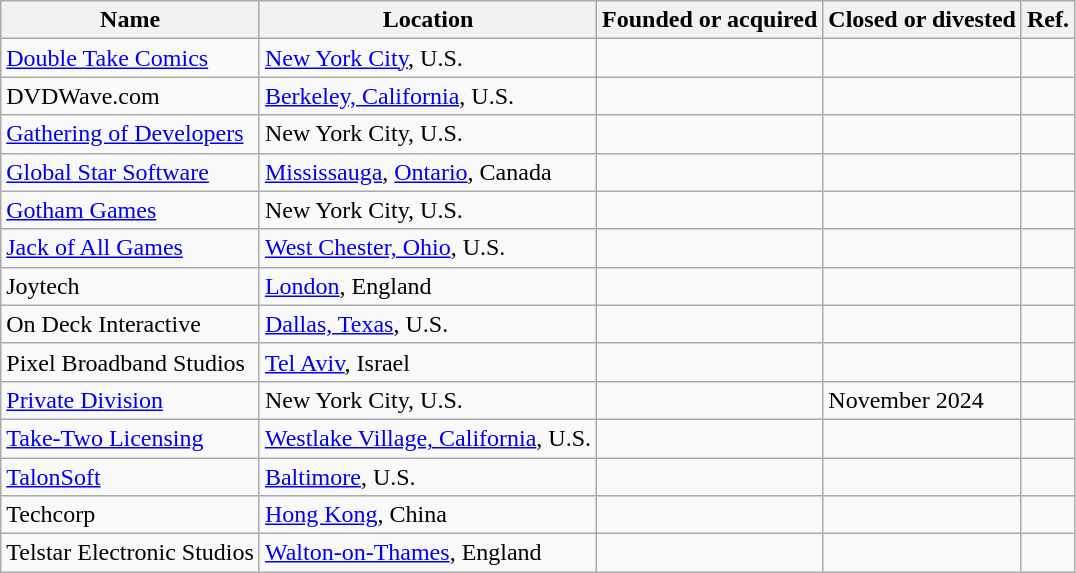<table class="wikitable sortable">
<tr>
<th>Name</th>
<th>Location</th>
<th>Founded or acquired</th>
<th>Closed or divested</th>
<th>Ref.</th>
</tr>
<tr>
<td><a href='#'>Double Take Comics</a></td>
<td><a href='#'>New York City</a>, U.S.</td>
<td></td>
<td></td>
<td></td>
</tr>
<tr>
<td>DVDWave.com</td>
<td><a href='#'>Berkeley, California</a>, U.S.</td>
<td></td>
<td></td>
<td></td>
</tr>
<tr>
<td><a href='#'>Gathering of Developers</a></td>
<td>New York City, U.S.</td>
<td></td>
<td></td>
<td></td>
</tr>
<tr>
<td><a href='#'>Global Star Software</a></td>
<td><a href='#'>Mississauga</a>, <a href='#'>Ontario</a>, Canada</td>
<td></td>
<td></td>
<td></td>
</tr>
<tr>
<td><a href='#'>Gotham Games</a></td>
<td>New York City, U.S.</td>
<td></td>
<td></td>
<td></td>
</tr>
<tr>
<td><a href='#'>Jack of All Games</a></td>
<td><a href='#'>West Chester, Ohio</a>, U.S.</td>
<td></td>
<td></td>
<td></td>
</tr>
<tr>
<td>Joytech</td>
<td><a href='#'>London</a>, England</td>
<td></td>
<td></td>
<td></td>
</tr>
<tr>
<td>On Deck Interactive</td>
<td><a href='#'>Dallas, Texas</a>, U.S.</td>
<td></td>
<td></td>
<td></td>
</tr>
<tr>
<td>Pixel Broadband Studios</td>
<td><a href='#'>Tel Aviv</a>, Israel</td>
<td></td>
<td></td>
<td></td>
</tr>
<tr>
<td><a href='#'>Private Division</a></td>
<td>New York City, U.S.</td>
<td></td>
<td>November 2024</td>
<td></td>
</tr>
<tr>
<td><a href='#'>Take-Two Licensing</a></td>
<td><a href='#'>Westlake Village, California</a>, U.S.</td>
<td></td>
<td></td>
<td></td>
</tr>
<tr>
<td><a href='#'>TalonSoft</a></td>
<td><a href='#'>Baltimore</a>, U.S.</td>
<td></td>
<td></td>
<td></td>
</tr>
<tr>
<td>Techcorp</td>
<td><a href='#'>Hong Kong</a>, China</td>
<td></td>
<td></td>
<td></td>
</tr>
<tr>
<td>Telstar Electronic Studios</td>
<td><a href='#'>Walton-on-Thames</a>, England</td>
<td></td>
<td></td>
<td></td>
</tr>
</table>
